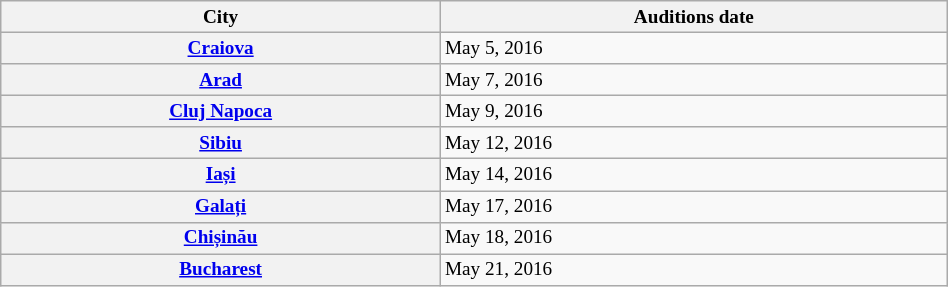<table class="wikitable plainrowheaders" style="font-size:80%; width:50%;">
<tr>
<th scope="col">City</th>
<th scope="col">Auditions date</th>
</tr>
<tr>
<th scope="row"><a href='#'>Craiova</a></th>
<td>May 5, 2016</td>
</tr>
<tr>
<th scope="row"><a href='#'>Arad</a></th>
<td>May 7, 2016</td>
</tr>
<tr>
<th scope="row"><a href='#'>Cluj Napoca</a></th>
<td>May 9, 2016</td>
</tr>
<tr>
<th scope="row"><a href='#'>Sibiu</a></th>
<td>May 12, 2016</td>
</tr>
<tr>
<th scope="row"><a href='#'>Iași</a></th>
<td>May 14, 2016</td>
</tr>
<tr>
<th scope="row"><a href='#'>Galați</a></th>
<td>May 17, 2016</td>
</tr>
<tr>
<th scope="row"><a href='#'>Chișinău</a></th>
<td>May 18, 2016</td>
</tr>
<tr>
<th scope="row"><a href='#'>Bucharest</a></th>
<td>May 21, 2016</td>
</tr>
</table>
